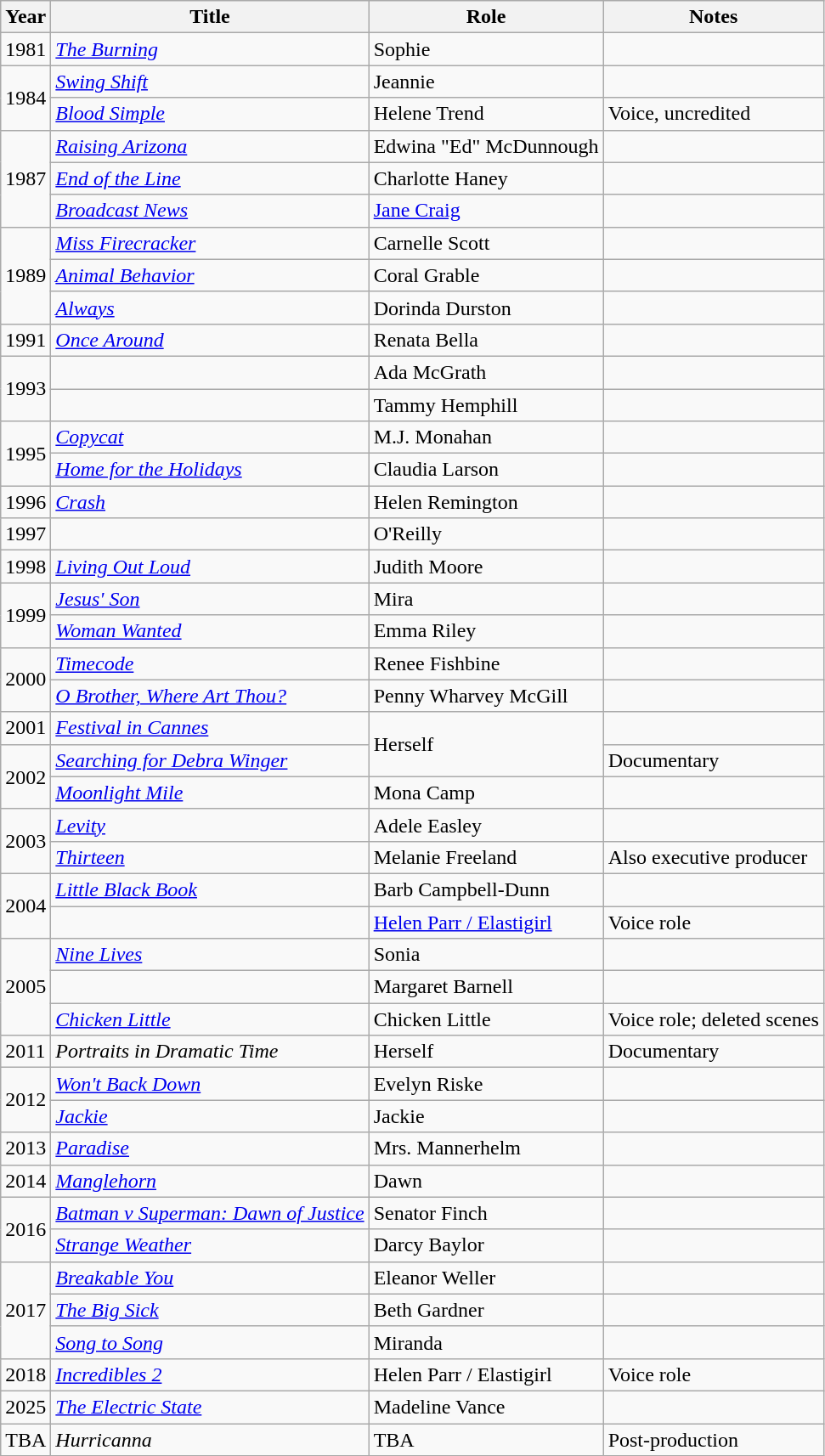<table class="wikitable sortable">
<tr>
<th>Year</th>
<th>Title</th>
<th>Role</th>
<th class="unsortable">Notes</th>
</tr>
<tr>
<td>1981</td>
<td><em><a href='#'>The Burning</a></em></td>
<td>Sophie</td>
<td></td>
</tr>
<tr>
<td rowspan=2>1984</td>
<td><em><a href='#'>Swing Shift</a></em></td>
<td>Jeannie</td>
<td></td>
</tr>
<tr>
<td><em><a href='#'>Blood Simple</a></em></td>
<td>Helene Trend</td>
<td>Voice, uncredited</td>
</tr>
<tr>
<td rowspan=3>1987</td>
<td><em><a href='#'>Raising Arizona</a></em></td>
<td>Edwina "Ed" McDunnough</td>
<td></td>
</tr>
<tr>
<td><em><a href='#'>End of the Line</a></em></td>
<td>Charlotte Haney</td>
<td></td>
</tr>
<tr>
<td><em><a href='#'>Broadcast News</a></em></td>
<td><a href='#'>Jane Craig</a></td>
<td></td>
</tr>
<tr>
<td rowspan=3>1989</td>
<td><em><a href='#'>Miss Firecracker</a></em></td>
<td>Carnelle Scott</td>
<td></td>
</tr>
<tr>
<td><em><a href='#'>Animal Behavior</a></em></td>
<td>Coral Grable</td>
<td></td>
</tr>
<tr>
<td><em><a href='#'>Always</a></em></td>
<td>Dorinda Durston</td>
<td></td>
</tr>
<tr>
<td>1991</td>
<td><em><a href='#'>Once Around</a></em></td>
<td>Renata Bella</td>
<td></td>
</tr>
<tr>
<td rowspan=2>1993</td>
<td><em></em></td>
<td>Ada McGrath</td>
<td></td>
</tr>
<tr>
<td><em></em></td>
<td>Tammy Hemphill</td>
<td></td>
</tr>
<tr>
<td rowspan=2>1995</td>
<td><em><a href='#'>Copycat</a></em></td>
<td>M.J. Monahan</td>
<td></td>
</tr>
<tr>
<td><em><a href='#'>Home for the Holidays</a></em></td>
<td>Claudia Larson</td>
<td></td>
</tr>
<tr>
<td>1996</td>
<td><em><a href='#'>Crash</a></em></td>
<td>Helen Remington</td>
<td></td>
</tr>
<tr>
<td>1997</td>
<td><em></em></td>
<td>O'Reilly</td>
<td></td>
</tr>
<tr>
<td>1998</td>
<td><em><a href='#'>Living Out Loud</a></em></td>
<td>Judith Moore</td>
<td></td>
</tr>
<tr>
<td rowspan=2>1999</td>
<td><em><a href='#'>Jesus' Son</a></em></td>
<td>Mira</td>
<td></td>
</tr>
<tr>
<td><em><a href='#'>Woman Wanted</a></em></td>
<td>Emma Riley</td>
<td></td>
</tr>
<tr>
<td rowspan=2>2000</td>
<td><em><a href='#'>Timecode</a></em></td>
<td>Renee Fishbine</td>
<td></td>
</tr>
<tr>
<td><em><a href='#'>O Brother, Where Art Thou?</a></em></td>
<td>Penny Wharvey McGill</td>
<td></td>
</tr>
<tr>
<td>2001</td>
<td><em><a href='#'>Festival in Cannes</a></em></td>
<td rowspan="2">Herself</td>
<td></td>
</tr>
<tr>
<td rowspan="2">2002</td>
<td><em><a href='#'>Searching for Debra Winger</a></em></td>
<td>Documentary</td>
</tr>
<tr>
<td><em><a href='#'>Moonlight Mile</a></em></td>
<td>Mona Camp</td>
<td></td>
</tr>
<tr>
<td rowspan=2>2003</td>
<td><em><a href='#'>Levity</a></em></td>
<td>Adele Easley</td>
<td></td>
</tr>
<tr>
<td><em><a href='#'>Thirteen</a></em></td>
<td>Melanie Freeland</td>
<td>Also executive producer</td>
</tr>
<tr>
<td rowspan=2>2004</td>
<td><em><a href='#'>Little Black Book</a></em></td>
<td>Barb Campbell-Dunn</td>
<td></td>
</tr>
<tr>
<td><em></em></td>
<td><a href='#'>Helen Parr / Elastigirl</a></td>
<td>Voice role</td>
</tr>
<tr>
<td rowspan=3>2005</td>
<td><em><a href='#'>Nine Lives</a></em></td>
<td>Sonia</td>
<td></td>
</tr>
<tr>
<td><em></em></td>
<td>Margaret Barnell</td>
<td></td>
</tr>
<tr>
<td><em><a href='#'>Chicken Little</a></em></td>
<td>Chicken Little</td>
<td>Voice role; deleted scenes</td>
</tr>
<tr>
<td>2011</td>
<td><em>Portraits in Dramatic Time</em></td>
<td>Herself</td>
<td>Documentary</td>
</tr>
<tr>
<td rowspan=2>2012</td>
<td><em><a href='#'>Won't Back Down</a></em></td>
<td>Evelyn Riske</td>
<td></td>
</tr>
<tr>
<td><em><a href='#'>Jackie</a></em></td>
<td>Jackie</td>
<td></td>
</tr>
<tr>
<td>2013</td>
<td><em><a href='#'>Paradise</a></em></td>
<td>Mrs. Mannerhelm</td>
<td></td>
</tr>
<tr>
<td>2014</td>
<td><em><a href='#'>Manglehorn</a></em></td>
<td>Dawn</td>
<td></td>
</tr>
<tr>
<td rowspan=2>2016</td>
<td><em><a href='#'>Batman v Superman: Dawn of Justice</a></em></td>
<td>Senator Finch</td>
<td></td>
</tr>
<tr>
<td><em><a href='#'>Strange Weather</a></em></td>
<td>Darcy Baylor</td>
<td></td>
</tr>
<tr>
<td rowspan=3>2017</td>
<td><em><a href='#'>Breakable You</a></em></td>
<td>Eleanor Weller</td>
<td></td>
</tr>
<tr>
<td><em><a href='#'>The Big Sick</a></em></td>
<td>Beth Gardner</td>
<td></td>
</tr>
<tr>
<td><em><a href='#'>Song to Song</a></em></td>
<td>Miranda</td>
<td></td>
</tr>
<tr>
<td>2018</td>
<td><em><a href='#'>Incredibles 2</a></em></td>
<td>Helen Parr / Elastigirl</td>
<td>Voice role</td>
</tr>
<tr>
<td>2025</td>
<td><em><a href='#'>The Electric State</a></em></td>
<td>Madeline Vance</td>
<td></td>
</tr>
<tr>
<td>TBA</td>
<td><em>Hurricanna</em></td>
<td>TBA</td>
<td>Post-production</td>
</tr>
</table>
